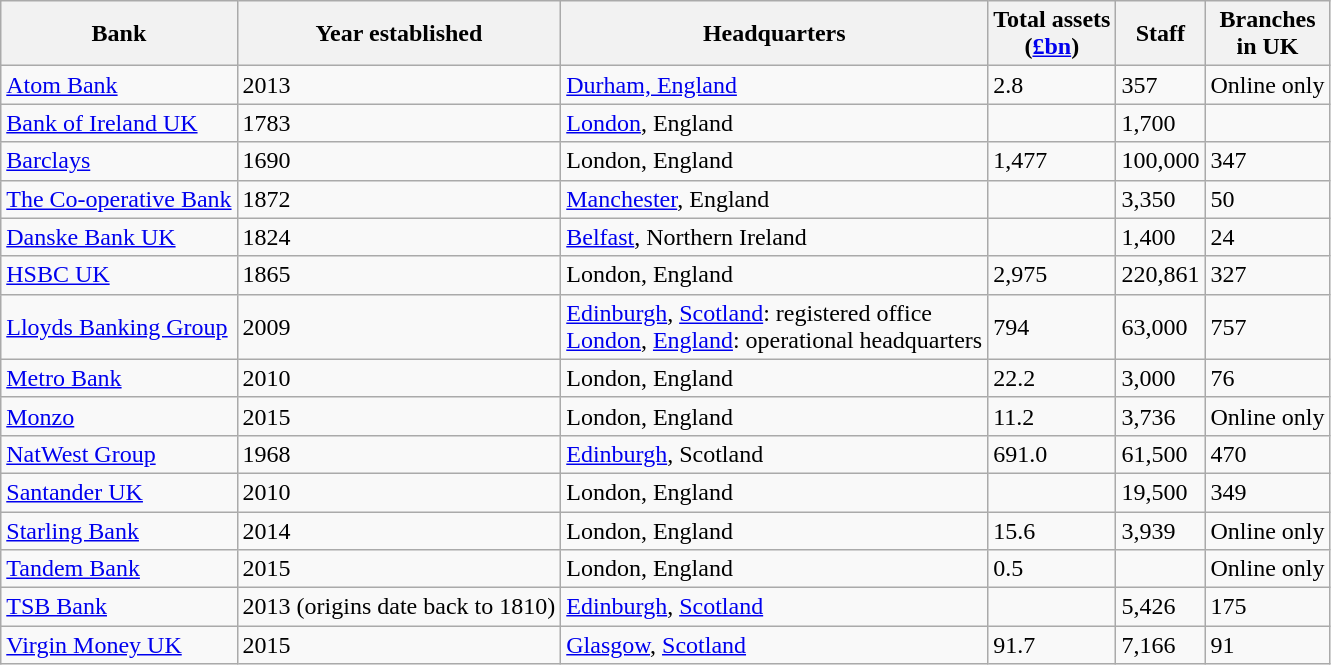<table class="wikitable sortable sticky-header">
<tr>
<th>Bank</th>
<th>Year established</th>
<th>Headquarters</th>
<th>Total assets<br>(<a href='#'>£bn</a>)</th>
<th>Staff</th>
<th>Branches<br>in UK</th>
</tr>
<tr>
<td><a href='#'>Atom Bank</a></td>
<td>2013</td>
<td><a href='#'>Durham, England</a></td>
<td>2.8</td>
<td>357</td>
<td>Online only</td>
</tr>
<tr>
<td><a href='#'>Bank of Ireland UK</a></td>
<td>1783</td>
<td><a href='#'>London</a>, England</td>
<td></td>
<td>1,700</td>
<td></td>
</tr>
<tr>
<td><a href='#'>Barclays</a></td>
<td>1690</td>
<td>London, England</td>
<td>1,477</td>
<td>100,000</td>
<td>347</td>
</tr>
<tr>
<td><a href='#'>The Co-operative Bank</a></td>
<td>1872</td>
<td><a href='#'>Manchester</a>, England</td>
<td></td>
<td>3,350</td>
<td>50</td>
</tr>
<tr>
<td><a href='#'>Danske Bank UK</a></td>
<td>1824</td>
<td><a href='#'>Belfast</a>, Northern Ireland</td>
<td></td>
<td>1,400</td>
<td>24</td>
</tr>
<tr>
<td><a href='#'>HSBC UK</a></td>
<td>1865</td>
<td>London, England</td>
<td>2,975</td>
<td>220,861</td>
<td>327</td>
</tr>
<tr>
<td><a href='#'>Lloyds Banking Group</a></td>
<td>2009</td>
<td><a href='#'>Edinburgh</a>, <a href='#'>Scotland</a>: registered office<br><a href='#'>London</a>, <a href='#'>England</a>: operational headquarters</td>
<td>794</td>
<td>63,000</td>
<td>757</td>
</tr>
<tr>
<td><a href='#'>Metro Bank</a></td>
<td>2010</td>
<td>London, England</td>
<td>22.2</td>
<td>3,000</td>
<td>76</td>
</tr>
<tr>
<td><a href='#'>Monzo</a></td>
<td>2015</td>
<td>London, England</td>
<td>11.2</td>
<td>3,736</td>
<td>Online only</td>
</tr>
<tr>
<td><a href='#'>NatWest Group</a></td>
<td>1968</td>
<td><a href='#'>Edinburgh</a>, Scotland</td>
<td>691.0</td>
<td>61,500</td>
<td>470</td>
</tr>
<tr>
<td><a href='#'>Santander UK</a></td>
<td>2010</td>
<td>London, England</td>
<td></td>
<td>19,500</td>
<td>349</td>
</tr>
<tr>
<td><a href='#'>Starling Bank</a></td>
<td>2014</td>
<td>London, England</td>
<td>15.6</td>
<td>3,939</td>
<td>Online only</td>
</tr>
<tr>
<td><a href='#'>Tandem Bank</a></td>
<td>2015</td>
<td>London, England</td>
<td>0.5</td>
<td></td>
<td>Online only</td>
</tr>
<tr>
<td><a href='#'>TSB Bank</a></td>
<td>2013 (origins date back to 1810)</td>
<td><a href='#'>Edinburgh</a>, <a href='#'>Scotland</a></td>
<td></td>
<td>5,426</td>
<td>175</td>
</tr>
<tr>
<td><a href='#'>Virgin Money UK</a></td>
<td>2015</td>
<td><a href='#'>Glasgow</a>, <a href='#'>Scotland</a></td>
<td>91.7</td>
<td>7,166</td>
<td>91</td>
</tr>
</table>
